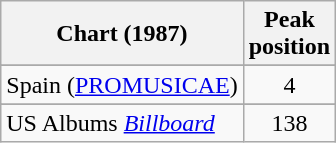<table class="wikitable sortable" border="1">
<tr>
<th>Chart (1987)</th>
<th>Peak<br>position</th>
</tr>
<tr>
</tr>
<tr>
</tr>
<tr>
</tr>
<tr>
</tr>
<tr>
<td>Spain (<a href='#'>PROMUSICAE</a>)</td>
<td align="center">4</td>
</tr>
<tr>
</tr>
<tr>
</tr>
<tr>
</tr>
<tr>
<td>US Albums <a href='#'><em>Billboard</em></a></td>
<td align=center>138</td>
</tr>
</table>
